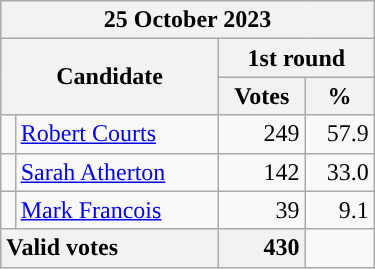<table class="wikitable" style="min-width:250px;">
<tr>
<th colspan="4">25 October 2023</th>
</tr>
<tr>
<th colspan="2" rowspan="2">Candidate</th>
<th colspan="2">1st round</th>
</tr>
<tr>
<th>Votes</th>
<th>%</th>
</tr>
<tr>
<td style="color:inherit;background-color: "></td>
<td><a href='#'>Robert Courts</a></td>
<td align="right">249</td>
<td align="right">57.9</td>
</tr>
<tr>
<td style="color:inherit;background-color: "></td>
<td><a href='#'>Sarah Atherton</a></td>
<td align="right">142</td>
<td align="right">33.0</td>
</tr>
<tr>
<td style="color:inherit;background-color: "></td>
<td><a href='#'>Mark Francois</a></td>
<td align="right">39</td>
<td align="right">9.1</td>
</tr>
<tr>
<th style="text-align:left;" colspan="2"><strong>Valid votes</strong></th>
<th style="text-align:right;">430</th>
</tr>
</table>
